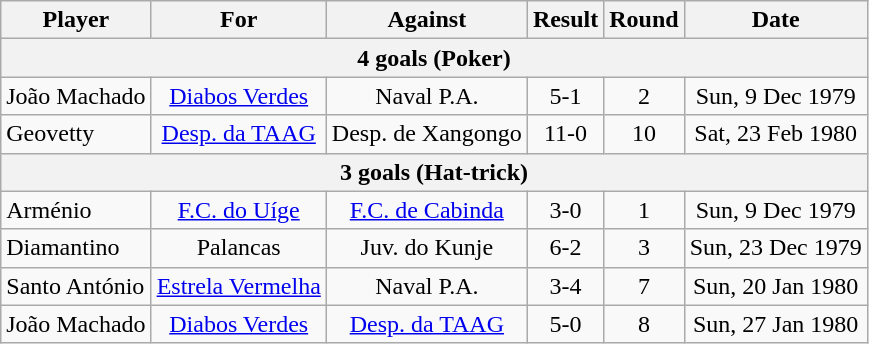<table class="wikitable" style="text-align:center">
<tr>
<th>Player</th>
<th>For</th>
<th>Against</th>
<th>Result</th>
<th>Round</th>
<th>Date</th>
</tr>
<tr>
<th colspan="6">4 goals (Poker)</th>
</tr>
<tr>
<td align="left"> João Machado</td>
<td><a href='#'>Diabos Verdes</a></td>
<td>Naval P.A.</td>
<td>5-1</td>
<td>2</td>
<td>Sun, 9 Dec 1979</td>
</tr>
<tr>
<td align="left"> Geovetty</td>
<td><a href='#'>Desp. da TAAG</a></td>
<td>Desp. de Xangongo</td>
<td>11-0</td>
<td>10</td>
<td>Sat, 23 Feb 1980</td>
</tr>
<tr>
<th colspan="6">3 goals (Hat-trick)</th>
</tr>
<tr>
<td align="left"> Arménio</td>
<td><a href='#'>F.C. do Uíge</a></td>
<td><a href='#'>F.C. de Cabinda</a></td>
<td>3-0</td>
<td>1</td>
<td>Sun, 9 Dec 1979</td>
</tr>
<tr>
<td align="left"> Diamantino</td>
<td>Palancas</td>
<td>Juv. do Kunje</td>
<td>6-2</td>
<td>3</td>
<td>Sun, 23 Dec 1979</td>
</tr>
<tr>
<td align="left"> Santo António</td>
<td><a href='#'>Estrela Vermelha</a></td>
<td>Naval P.A.</td>
<td>3-4</td>
<td>7</td>
<td>Sun, 20 Jan 1980</td>
</tr>
<tr>
<td align="left"> João Machado</td>
<td><a href='#'>Diabos Verdes</a></td>
<td><a href='#'>Desp. da TAAG</a></td>
<td>5-0</td>
<td>8</td>
<td>Sun, 27 Jan 1980</td>
</tr>
</table>
